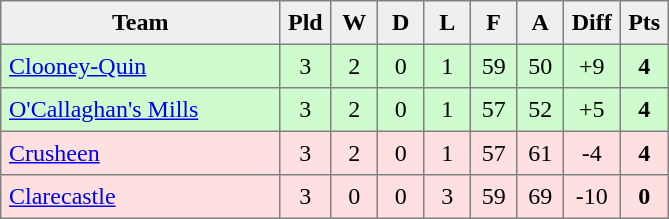<table style=border-collapse:collapse border=1 cellspacing=0 cellpadding=5>
<tr align=center bgcolor=#efefef>
<th width=175>Team</th>
<th width=20>Pld</th>
<th width=20>W</th>
<th width=20>D</th>
<th width=20>L</th>
<th width=20>F</th>
<th width=20>A</th>
<th width=20>Diff</th>
<th width=20>Pts</th>
</tr>
<tr align=center style="background:#CEFCCE;">
<td style="text-align:left;"> <a href='#'>Clooney-Quin</a></td>
<td>3</td>
<td>2</td>
<td>0</td>
<td>1</td>
<td>59</td>
<td>50</td>
<td>+9</td>
<td><strong>4</strong></td>
</tr>
<tr align=center style="background:#CEFCCE;">
<td style="text-align:left;"> <a href='#'>O'Callaghan's Mills</a></td>
<td>3</td>
<td>2</td>
<td>0</td>
<td>1</td>
<td>57</td>
<td>52</td>
<td>+5</td>
<td><strong>4</strong></td>
</tr>
<tr align=center style="background:#FFE0E0;">
<td style="text-align:left;"> <a href='#'>Crusheen</a></td>
<td>3</td>
<td>2</td>
<td>0</td>
<td>1</td>
<td>57</td>
<td>61</td>
<td>-4</td>
<td><strong>4</strong></td>
</tr>
<tr align=center style="background:#FFE0E0;">
<td style="text-align:left;"> <a href='#'>Clarecastle</a></td>
<td>3</td>
<td>0</td>
<td>0</td>
<td>3</td>
<td>59</td>
<td>69</td>
<td>-10</td>
<td><strong>0</strong></td>
</tr>
</table>
